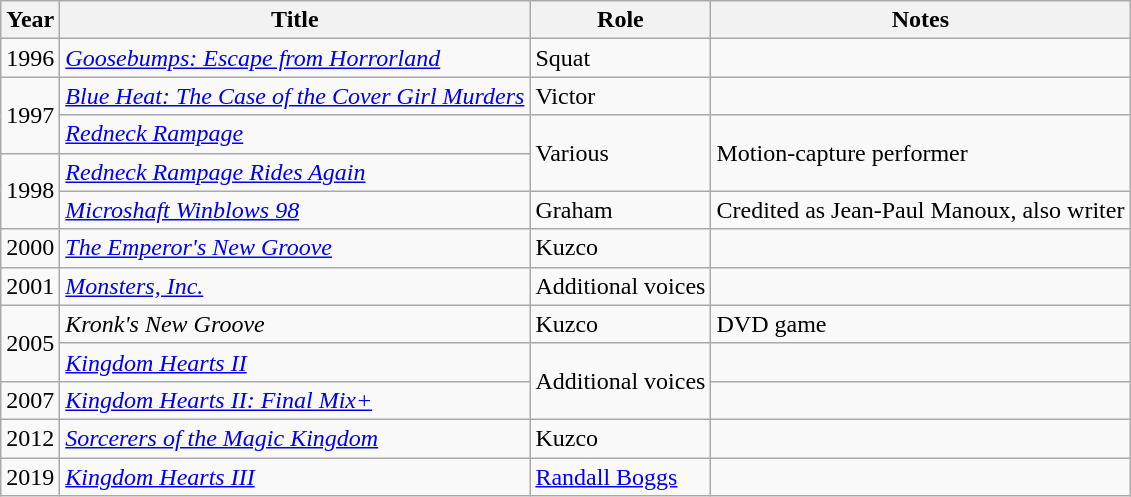<table class="wikitable sortable">
<tr>
<th>Year</th>
<th>Title</th>
<th>Role</th>
<th class="unsortable">Notes</th>
</tr>
<tr>
<td>1996</td>
<td><em><a href='#'>Goosebumps: Escape from Horrorland</a></em></td>
<td>Squat</td>
<td></td>
</tr>
<tr>
<td rowspan="2">1997</td>
<td><em><a href='#'>Blue Heat: The Case of the Cover Girl Murders</a></em></td>
<td>Victor</td>
<td></td>
</tr>
<tr>
<td><em><a href='#'>Redneck Rampage</a></em></td>
<td rowspan="2">Various</td>
<td rowspan="2">Motion-capture performer</td>
</tr>
<tr>
<td rowspan="2">1998</td>
<td><em><a href='#'>Redneck Rampage Rides Again</a></em></td>
</tr>
<tr>
<td><em><a href='#'>Microshaft Winblows 98</a></em></td>
<td>Graham</td>
<td>Credited as Jean-Paul Manoux, also writer</td>
</tr>
<tr>
<td>2000</td>
<td><em><a href='#'>The Emperor's New Groove</a></em></td>
<td>Kuzco</td>
<td></td>
</tr>
<tr>
<td>2001</td>
<td><em><a href='#'>Monsters, Inc.</a></em></td>
<td>Additional voices</td>
<td></td>
</tr>
<tr>
<td rowspan="2">2005</td>
<td><em>Kronk's New Groove</em></td>
<td>Kuzco</td>
<td>DVD game</td>
</tr>
<tr>
<td><em><a href='#'>Kingdom Hearts II</a></em></td>
<td rowspan="2">Additional voices</td>
<td></td>
</tr>
<tr>
<td>2007</td>
<td><em><a href='#'>Kingdom Hearts II: Final Mix+</a></em></td>
<td></td>
</tr>
<tr>
<td>2012</td>
<td><em><a href='#'>Sorcerers of the Magic Kingdom</a></em></td>
<td>Kuzco</td>
<td></td>
</tr>
<tr>
<td>2019</td>
<td><em><a href='#'>Kingdom Hearts III</a></em></td>
<td><a href='#'>Randall Boggs</a></td>
<td></td>
</tr>
</table>
